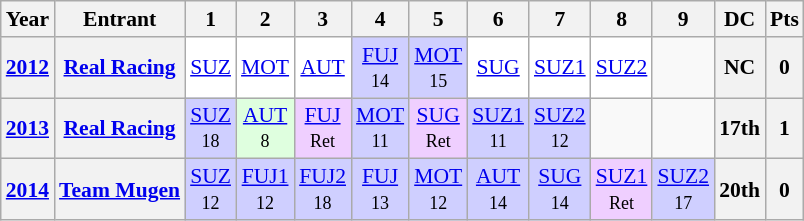<table class="wikitable" style="text-align:center; font-size:90%">
<tr>
<th>Year</th>
<th>Entrant</th>
<th>1</th>
<th>2</th>
<th>3</th>
<th>4</th>
<th>5</th>
<th>6</th>
<th>7</th>
<th>8</th>
<th>9</th>
<th>DC</th>
<th>Pts</th>
</tr>
<tr>
<th><a href='#'>2012</a></th>
<th><a href='#'>Real Racing</a></th>
<td style="background:#FFFFFF;"><a href='#'>SUZ</a><br><small></small></td>
<td style="background:#FFFFFF;"><a href='#'>MOT</a><br><small></small></td>
<td style="background:#FFFFFF;"><a href='#'>AUT</a><br><small></small></td>
<td style="background:#CFCFFF;"><a href='#'>FUJ</a><br><small>14</small></td>
<td style="background:#CFCFFF;"><a href='#'>MOT</a><br><small>15</small></td>
<td style="background:#FFFFFF;"><a href='#'>SUG</a><br><small></small></td>
<td style="background:#FFFFFF;"><a href='#'>SUZ1</a><br><small></small></td>
<td style="background:#FFFFFF;"><a href='#'>SUZ2</a><br><small></small></td>
<td></td>
<th>NC</th>
<th>0</th>
</tr>
<tr>
<th><a href='#'>2013</a></th>
<th><a href='#'>Real Racing</a></th>
<td style="background:#CFCFFF;"><a href='#'>SUZ</a><br><small>18</small></td>
<td style="background:#DFFFDF;"><a href='#'>AUT</a><br><small>8</small></td>
<td style="background:#EFCFFF;"><a href='#'>FUJ</a><br><small>Ret</small></td>
<td style="background:#CFCFFF;"><a href='#'>MOT</a><br><small>11</small></td>
<td style="background:#EFCFFF;"><a href='#'>SUG</a><br><small>Ret</small></td>
<td style="background:#CFCFFF;"><a href='#'>SUZ1</a><br><small>11</small></td>
<td style="background:#CFCFFF;"><a href='#'>SUZ2</a><br><small>12</small></td>
<td></td>
<td></td>
<th>17th</th>
<th>1</th>
</tr>
<tr>
<th><a href='#'>2014</a></th>
<th><a href='#'>Team Mugen</a></th>
<td style="background:#CFCFFF;"><a href='#'>SUZ</a><br><small>12</small></td>
<td style="background:#CFCFFF;"><a href='#'>FUJ1</a><br><small>12</small></td>
<td style="background:#CFCFFF;"><a href='#'>FUJ2</a><br><small>18</small></td>
<td style="background:#CFCFFF;"><a href='#'>FUJ</a><br><small>13</small></td>
<td style="background:#CFCFFF;"><a href='#'>MOT</a><br><small>12</small></td>
<td style="background:#CFCFFF;"><a href='#'>AUT</a><br><small>14</small></td>
<td style="background:#CFCFFF;"><a href='#'>SUG</a><br><small>14</small></td>
<td style="background:#EFCFFF;"><a href='#'>SUZ1</a><br><small>Ret</small></td>
<td style="background:#CFCFFF;"><a href='#'>SUZ2</a><br><small>17</small></td>
<th>20th</th>
<th>0</th>
</tr>
</table>
